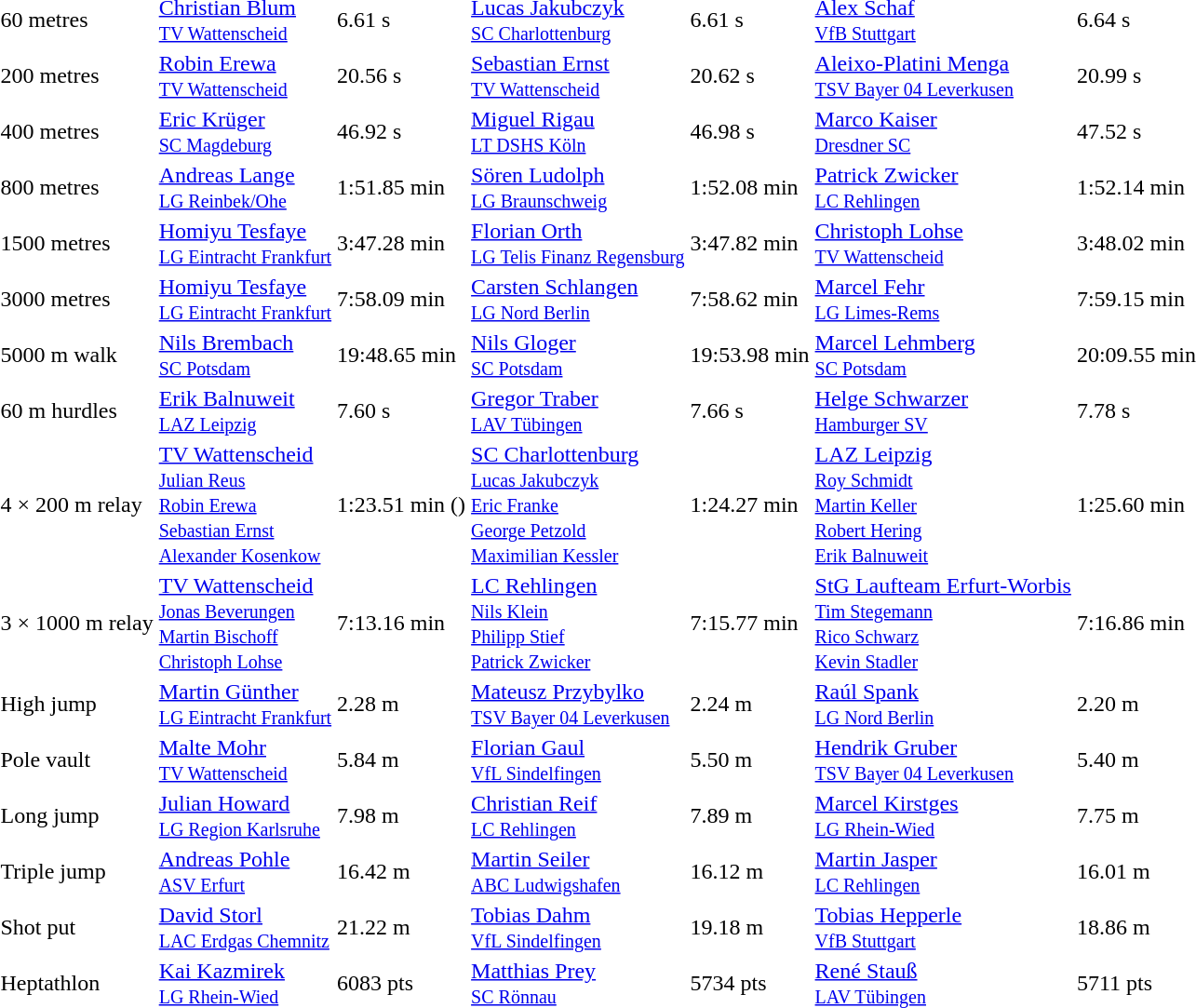<table>
<tr>
<td>60 metres</td>
<td><a href='#'>Christian Blum</a><br><small><a href='#'>TV Wattenscheid</a></small></td>
<td>6.61 s</td>
<td><a href='#'>Lucas Jakubczyk</a><br><small><a href='#'>SC Charlottenburg</a></small></td>
<td>6.61 s</td>
<td><a href='#'>Alex Schaf</a><br><small><a href='#'>VfB Stuttgart</a></small></td>
<td>6.64 s</td>
</tr>
<tr>
<td>200 metres</td>
<td><a href='#'>Robin Erewa</a><br><small><a href='#'>TV Wattenscheid</a></small></td>
<td>20.56 s</td>
<td><a href='#'>Sebastian Ernst</a><br><small><a href='#'>TV Wattenscheid</a></small></td>
<td>20.62 s</td>
<td><a href='#'>Aleixo-Platini Menga</a><br><small><a href='#'>TSV Bayer 04 Leverkusen</a></small></td>
<td>20.99 s</td>
</tr>
<tr>
<td>400 metres</td>
<td><a href='#'>Eric Krüger</a><br><small><a href='#'>SC Magdeburg</a></small></td>
<td>46.92 s</td>
<td><a href='#'>Miguel Rigau</a><br><small><a href='#'>LT DSHS Köln</a></small></td>
<td>46.98 s</td>
<td><a href='#'>Marco Kaiser</a><br><small><a href='#'>Dresdner SC</a></small></td>
<td>47.52 s</td>
</tr>
<tr>
<td>800 metres</td>
<td><a href='#'>Andreas Lange</a><br><small><a href='#'>LG Reinbek/Ohe</a></small></td>
<td>1:51.85 min</td>
<td><a href='#'>Sören Ludolph</a><br><small><a href='#'>LG Braunschweig</a></small></td>
<td>1:52.08 min</td>
<td><a href='#'>Patrick Zwicker</a><br><small><a href='#'>LC Rehlingen</a></small></td>
<td>1:52.14 min</td>
</tr>
<tr>
<td>1500 metres</td>
<td><a href='#'>Homiyu Tesfaye</a><br><small><a href='#'>LG Eintracht Frankfurt</a></small></td>
<td>3:47.28 min</td>
<td><a href='#'>Florian Orth</a><br><small><a href='#'>LG Telis Finanz Regensburg</a></small></td>
<td>3:47.82 min</td>
<td><a href='#'>Christoph Lohse</a><br><small><a href='#'>TV Wattenscheid</a></small></td>
<td>3:48.02 min</td>
</tr>
<tr>
<td>3000 metres</td>
<td><a href='#'>Homiyu Tesfaye</a><br><small><a href='#'>LG Eintracht Frankfurt</a></small></td>
<td>7:58.09 min</td>
<td><a href='#'>Carsten Schlangen</a><br><small><a href='#'>LG Nord Berlin</a></small></td>
<td>7:58.62 min</td>
<td><a href='#'>Marcel Fehr</a><br><small><a href='#'>LG Limes-Rems</a></small></td>
<td>7:59.15 min</td>
</tr>
<tr>
<td>5000 m walk</td>
<td><a href='#'>Nils Brembach</a><br><small><a href='#'>SC Potsdam</a></small></td>
<td>19:48.65 min</td>
<td><a href='#'>Nils Gloger</a><br><small><a href='#'>SC Potsdam</a></small></td>
<td>19:53.98 min</td>
<td><a href='#'>Marcel Lehmberg</a><br><small><a href='#'>SC Potsdam</a></small></td>
<td>20:09.55 min</td>
</tr>
<tr>
<td>60 m hurdles</td>
<td><a href='#'>Erik Balnuweit</a><br><small><a href='#'>LAZ Leipzig</a></small></td>
<td>7.60 s</td>
<td><a href='#'>Gregor Traber</a><br><small><a href='#'>LAV Tübingen</a></small></td>
<td>7.66 s</td>
<td><a href='#'>Helge Schwarzer</a><br><small><a href='#'>Hamburger SV</a></small></td>
<td>7.78 s</td>
</tr>
<tr>
<td>4 × 200 m relay</td>
<td><a href='#'>TV Wattenscheid</a><br><small><a href='#'>Julian Reus</a><br><a href='#'>Robin Erewa</a><br><a href='#'>Sebastian Ernst</a><br><a href='#'>Alexander Kosenkow</a></small></td>
<td>1:23.51 min ()</td>
<td><a href='#'>SC Charlottenburg</a><br><small><a href='#'>Lucas Jakubczyk</a><br><a href='#'>Eric Franke</a><br><a href='#'>George Petzold</a><br><a href='#'>Maximilian Kessler</a></small></td>
<td>1:24.27 min</td>
<td><a href='#'>LAZ Leipzig</a><br><small><a href='#'>Roy Schmidt</a><br><a href='#'>Martin Keller</a><br><a href='#'>Robert Hering</a><br><a href='#'>Erik Balnuweit</a></small></td>
<td>1:25.60 min</td>
</tr>
<tr>
<td>3 × 1000 m relay</td>
<td><a href='#'>TV Wattenscheid</a><br><small><a href='#'>Jonas Beverungen</a><br><a href='#'>Martin Bischoff</a><br><a href='#'>Christoph Lohse</a></small></td>
<td>7:13.16 min</td>
<td><a href='#'>LC Rehlingen</a><br><small><a href='#'>Nils Klein</a><br><a href='#'>Philipp Stief</a><br><a href='#'>Patrick Zwicker</a></small></td>
<td>7:15.77 min</td>
<td><a href='#'>StG Laufteam Erfurt-Worbis</a><br><small><a href='#'>Tim Stegemann</a><br><a href='#'>Rico Schwarz</a><br><a href='#'>Kevin Stadler</a></small></td>
<td>7:16.86 min</td>
</tr>
<tr>
<td>High jump</td>
<td><a href='#'>Martin Günther</a><br><small><a href='#'>LG Eintracht Frankfurt</a></small></td>
<td>2.28 m</td>
<td><a href='#'>Mateusz Przybylko</a><br><small><a href='#'>TSV Bayer 04 Leverkusen</a></small></td>
<td>2.24 m</td>
<td><a href='#'>Raúl Spank</a><br><small><a href='#'>LG Nord Berlin</a></small></td>
<td>2.20 m</td>
</tr>
<tr>
<td>Pole vault</td>
<td><a href='#'>Malte Mohr</a><br><small><a href='#'>TV Wattenscheid</a></small></td>
<td>5.84 m</td>
<td><a href='#'>Florian Gaul</a><br><small><a href='#'>VfL Sindelfingen</a></small></td>
<td>5.50 m</td>
<td><a href='#'>Hendrik Gruber</a><br><small><a href='#'>TSV Bayer 04 Leverkusen</a></small></td>
<td>5.40 m</td>
</tr>
<tr>
<td>Long jump</td>
<td><a href='#'>Julian Howard</a><br><small><a href='#'>LG Region Karlsruhe</a></small></td>
<td>7.98 m</td>
<td><a href='#'>Christian Reif</a><br><small><a href='#'>LC Rehlingen</a></small></td>
<td>7.89 m</td>
<td><a href='#'>Marcel Kirstges</a><br><small><a href='#'>LG Rhein-Wied</a></small></td>
<td>7.75 m</td>
</tr>
<tr>
<td>Triple jump</td>
<td><a href='#'>Andreas Pohle</a><br><small><a href='#'>ASV Erfurt</a></small></td>
<td>16.42 m</td>
<td><a href='#'>Martin Seiler</a><br><small><a href='#'>ABC Ludwigshafen</a></small></td>
<td>16.12 m</td>
<td><a href='#'>Martin Jasper</a><br><small><a href='#'>LC Rehlingen</a></small></td>
<td>16.01 m</td>
</tr>
<tr>
<td>Shot put</td>
<td><a href='#'>David Storl</a><br><small><a href='#'>LAC Erdgas Chemnitz</a></small></td>
<td>21.22 m</td>
<td><a href='#'>Tobias Dahm</a><br><small><a href='#'>VfL Sindelfingen</a></small></td>
<td>19.18 m</td>
<td><a href='#'>Tobias Hepperle</a><br><small><a href='#'>VfB Stuttgart</a></small></td>
<td>18.86 m</td>
</tr>
<tr>
<td>Heptathlon</td>
<td><a href='#'>Kai Kazmirek</a><br><small><a href='#'>LG Rhein-Wied</a></small></td>
<td>6083 pts</td>
<td><a href='#'>Matthias Prey</a><br><small><a href='#'>SC Rönnau</a></small></td>
<td>5734 pts</td>
<td><a href='#'>René Stauß</a><br><small><a href='#'>LAV Tübingen</a></small></td>
<td>5711 pts</td>
</tr>
</table>
